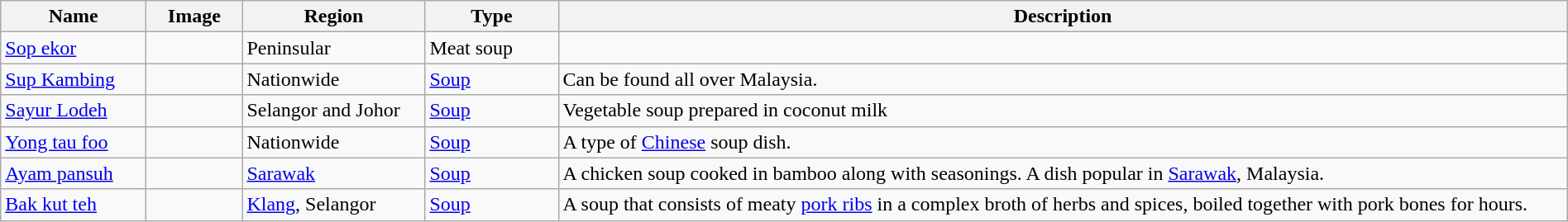<table class="wikitable sortable" width="100%">
<tr>
<th width="110px">Name</th>
<th width="70px">Image</th>
<th width="140px">Region</th>
<th width="100px">Type</th>
<th>Description</th>
</tr>
<tr>
<td><a href='#'>Sop ekor</a></td>
<td></td>
<td>Peninsular</td>
<td>Meat soup</td>
<td></td>
</tr>
<tr>
<td><a href='#'>Sup Kambing</a></td>
<td></td>
<td>Nationwide</td>
<td><a href='#'>Soup</a></td>
<td>Can be found all over Malaysia.</td>
</tr>
<tr>
<td><a href='#'>Sayur Lodeh</a></td>
<td></td>
<td>Selangor and Johor</td>
<td><a href='#'>Soup</a></td>
<td>Vegetable soup prepared in coconut milk</td>
</tr>
<tr>
<td><a href='#'>Yong tau foo</a></td>
<td></td>
<td>Nationwide</td>
<td><a href='#'>Soup</a></td>
<td>A type of <a href='#'>Chinese</a> soup dish.</td>
</tr>
<tr>
<td><a href='#'>Ayam pansuh</a></td>
<td></td>
<td><a href='#'>Sarawak</a></td>
<td><a href='#'>Soup</a></td>
<td>A chicken soup cooked in bamboo along with seasonings. A dish popular in <a href='#'>Sarawak</a>, Malaysia.</td>
</tr>
<tr>
<td><a href='#'>Bak kut teh</a></td>
<td></td>
<td><a href='#'>Klang</a>, Selangor</td>
<td><a href='#'>Soup</a></td>
<td>A soup that consists of meaty <a href='#'>pork ribs</a> in a complex broth of herbs and spices, boiled together with pork bones for hours.</td>
</tr>
</table>
